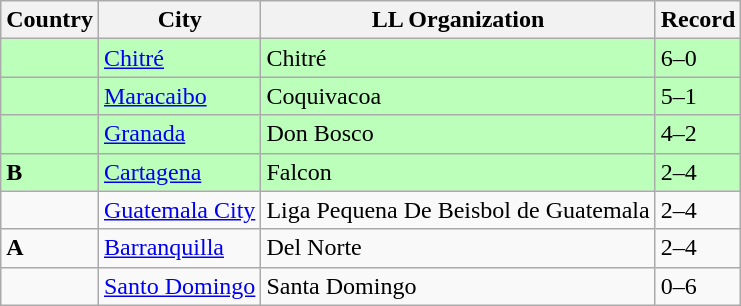<table class="wikitable">
<tr>
<th>Country</th>
<th>City</th>
<th>LL Organization</th>
<th>Record</th>
</tr>
<tr style="background:#bfb;">
<td><strong></strong></td>
<td><a href='#'>Chitré</a></td>
<td>Chitré</td>
<td>6–0</td>
</tr>
<tr style="background:#bfb;">
<td><strong></strong></td>
<td><a href='#'>Maracaibo</a></td>
<td>Coquivacoa</td>
<td>5–1</td>
</tr>
<tr style="background:#bfb;">
<td><strong></strong></td>
<td><a href='#'>Granada</a></td>
<td>Don Bosco</td>
<td>4–2</td>
</tr>
<tr style="background:#bfb;">
<td><strong> B</strong></td>
<td><a href='#'>Cartagena</a></td>
<td>Falcon</td>
<td>2–4</td>
</tr>
<tr>
<td><strong></strong></td>
<td><a href='#'>Guatemala City</a></td>
<td>Liga Pequena De Beisbol de Guatemala</td>
<td>2–4</td>
</tr>
<tr>
<td><strong> A</strong></td>
<td><a href='#'>Barranquilla</a></td>
<td>Del Norte</td>
<td>2–4</td>
</tr>
<tr>
<td><strong></strong></td>
<td><a href='#'>Santo Domingo</a></td>
<td>Santa Domingo</td>
<td>0–6</td>
</tr>
</table>
